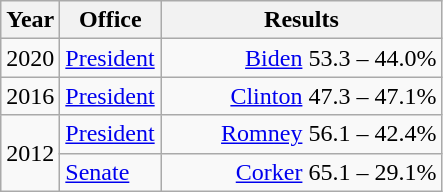<table class=wikitable>
<tr>
<th width="30">Year</th>
<th width="60">Office</th>
<th width="180">Results</th>
</tr>
<tr>
<td>2020</td>
<td><a href='#'>President</a></td>
<td align="right" ><a href='#'>Biden</a> 53.3 – 44.0%</td>
</tr>
<tr>
<td>2016</td>
<td><a href='#'>President</a></td>
<td align="right" ><a href='#'>Clinton</a> 47.3 – 47.1%</td>
</tr>
<tr>
<td rowspan="2">2012</td>
<td><a href='#'>President</a></td>
<td align="right" ><a href='#'>Romney</a> 56.1 – 42.4%</td>
</tr>
<tr>
<td><a href='#'>Senate</a></td>
<td align="right" ><a href='#'>Corker</a> 65.1 – 29.1%</td>
</tr>
</table>
